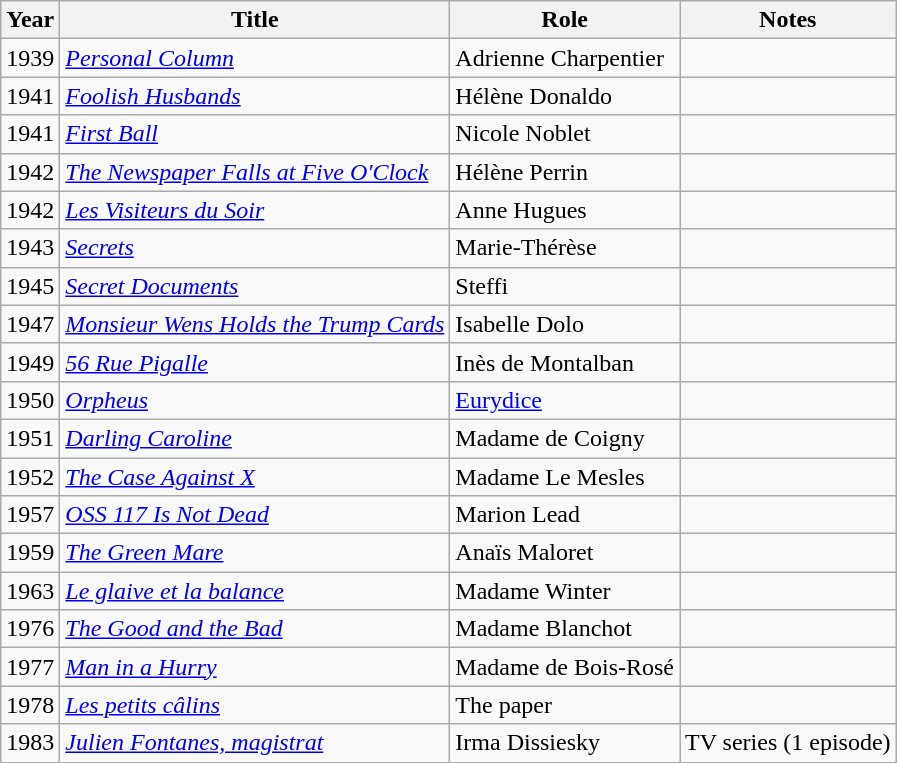<table class="wikitable sortable">
<tr>
<th>Year</th>
<th>Title</th>
<th>Role</th>
<th class="unsortable">Notes</th>
</tr>
<tr>
<td>1939</td>
<td><em><a href='#'>Personal Column</a></em></td>
<td>Adrienne Charpentier</td>
<td></td>
</tr>
<tr>
<td>1941</td>
<td><em><a href='#'>Foolish Husbands</a></em></td>
<td>Hélène Donaldo</td>
<td></td>
</tr>
<tr>
<td>1941</td>
<td><em><a href='#'>First Ball</a></em></td>
<td>Nicole Noblet</td>
<td></td>
</tr>
<tr>
<td>1942</td>
<td><em><a href='#'>The Newspaper Falls at Five O'Clock</a></em></td>
<td>Hélène Perrin</td>
<td></td>
</tr>
<tr>
<td>1942</td>
<td><em><a href='#'>Les Visiteurs du Soir</a></em></td>
<td>Anne Hugues</td>
<td></td>
</tr>
<tr>
<td>1943</td>
<td><em><a href='#'>Secrets</a></em></td>
<td>Marie-Thérèse</td>
<td></td>
</tr>
<tr>
<td>1945</td>
<td><em><a href='#'>Secret Documents</a></em></td>
<td>Steffi</td>
<td></td>
</tr>
<tr>
<td>1947</td>
<td><em><a href='#'>Monsieur Wens Holds the Trump Cards</a></em></td>
<td>Isabelle Dolo</td>
<td></td>
</tr>
<tr>
<td>1949</td>
<td><em><a href='#'>56 Rue Pigalle</a></em></td>
<td>Inès de Montalban</td>
<td></td>
</tr>
<tr>
<td>1950</td>
<td><em><a href='#'>Orpheus</a></em></td>
<td><a href='#'>Eurydice</a></td>
<td></td>
</tr>
<tr>
<td>1951</td>
<td><em><a href='#'>Darling Caroline</a></em></td>
<td>Madame de Coigny</td>
<td></td>
</tr>
<tr>
<td>1952</td>
<td><em><a href='#'>The Case Against X</a></em></td>
<td>Madame Le Mesles</td>
<td></td>
</tr>
<tr>
<td>1957</td>
<td><em><a href='#'>OSS 117 Is Not Dead</a></em></td>
<td>Marion Lead</td>
<td></td>
</tr>
<tr>
<td>1959</td>
<td><em><a href='#'>The Green Mare</a></em></td>
<td>Anaïs Maloret</td>
<td></td>
</tr>
<tr>
<td>1963</td>
<td><em><a href='#'>Le glaive et la balance</a></em></td>
<td>Madame Winter</td>
<td></td>
</tr>
<tr>
<td>1976</td>
<td><em><a href='#'>The Good and the Bad</a></em></td>
<td>Madame Blanchot</td>
<td></td>
</tr>
<tr>
<td>1977</td>
<td><em><a href='#'>Man in a Hurry</a></em></td>
<td>Madame de Bois-Rosé</td>
<td></td>
</tr>
<tr>
<td>1978</td>
<td><em><a href='#'>Les petits câlins</a></em></td>
<td>The paper</td>
<td></td>
</tr>
<tr>
<td>1983</td>
<td><em><a href='#'>Julien Fontanes, magistrat</a></em></td>
<td>Irma Dissiesky</td>
<td>TV series (1 episode)</td>
</tr>
<tr>
</tr>
</table>
